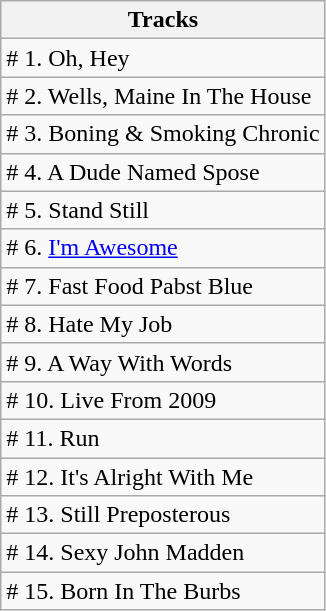<table class="wikitable">
<tr>
<th>Tracks</th>
</tr>
<tr>
<td># 1. Oh, Hey</td>
</tr>
<tr>
<td># 2. Wells, Maine In The House</td>
</tr>
<tr>
<td># 3. Boning & Smoking Chronic</td>
</tr>
<tr>
<td># 4. A Dude Named Spose</td>
</tr>
<tr>
<td># 5. Stand Still</td>
</tr>
<tr>
<td># 6. <a href='#'>I'm Awesome</a></td>
</tr>
<tr>
<td># 7. Fast Food Pabst Blue</td>
</tr>
<tr>
<td># 8. Hate My Job</td>
</tr>
<tr>
<td># 9. A Way With Words</td>
</tr>
<tr>
<td># 10. Live From 2009</td>
</tr>
<tr>
<td># 11. Run</td>
</tr>
<tr>
<td># 12. It's Alright With Me</td>
</tr>
<tr>
<td># 13. Still Preposterous</td>
</tr>
<tr>
<td># 14. Sexy John Madden</td>
</tr>
<tr>
<td># 15. Born In The Burbs</td>
</tr>
</table>
